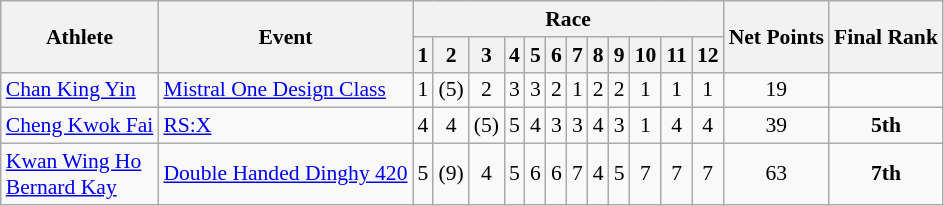<table class="wikitable" border="1" style="font-size:90%">
<tr>
<th rowspan=2>Athlete</th>
<th rowspan=2>Event</th>
<th colspan=12>Race</th>
<th rowspan=2>Net Points</th>
<th rowspan=2>Final Rank</th>
</tr>
<tr>
<th>1</th>
<th>2</th>
<th>3</th>
<th>4</th>
<th>5</th>
<th>6</th>
<th>7</th>
<th>8</th>
<th>9</th>
<th>10</th>
<th>11</th>
<th>12</th>
</tr>
<tr align=center>
<td align=left><a href='#'>Chan King Yin</a></td>
<td align=left><a href='#'>Mistral One Design Class</a></td>
<td>1</td>
<td>(5)</td>
<td>2</td>
<td>3</td>
<td>3</td>
<td>2</td>
<td>1</td>
<td>2</td>
<td>2</td>
<td>1</td>
<td>1</td>
<td>1</td>
<td>19</td>
<td></td>
</tr>
<tr align=center>
<td align=left><a href='#'>Cheng Kwok Fai</a></td>
<td align=left><a href='#'>RS:X</a></td>
<td>4</td>
<td>4</td>
<td>(5)</td>
<td>5</td>
<td>4</td>
<td>3</td>
<td>3</td>
<td>4</td>
<td>3</td>
<td>1</td>
<td>4</td>
<td>4</td>
<td>39</td>
<td><strong>5th</strong></td>
</tr>
<tr align=center>
<td align=left><a href='#'>Kwan Wing Ho</a><br><a href='#'>Bernard Kay</a></td>
<td align=left><a href='#'>Double Handed Dinghy 420</a></td>
<td>5</td>
<td>(9)</td>
<td>4</td>
<td>5</td>
<td>6</td>
<td>6</td>
<td>7</td>
<td>4</td>
<td>5</td>
<td>7</td>
<td>7</td>
<td>7</td>
<td>63</td>
<td><strong>7th</strong></td>
</tr>
</table>
